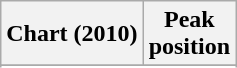<table class="wikitable sortable plainrowheaders" style="text-align:center">
<tr>
<th scope="col">Chart (2010)</th>
<th scope="col">Peak<br>position</th>
</tr>
<tr>
</tr>
<tr>
</tr>
<tr>
</tr>
</table>
